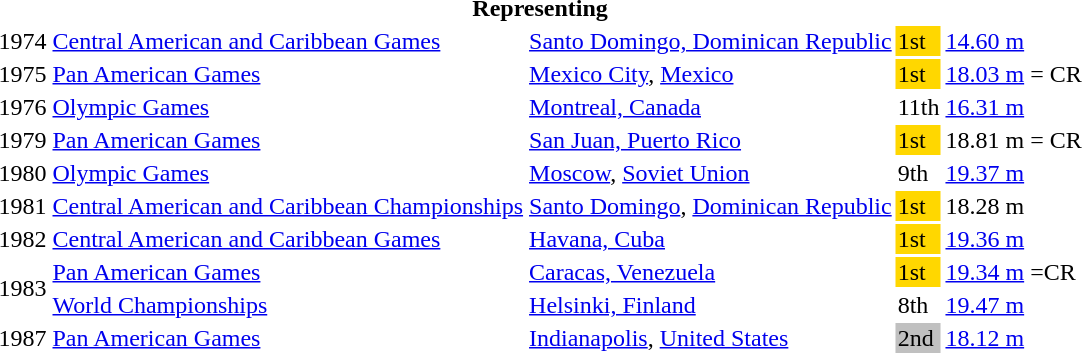<table>
<tr>
<th colspan="5">Representing </th>
</tr>
<tr>
<td>1974</td>
<td><a href='#'>Central American and Caribbean Games</a></td>
<td><a href='#'>Santo Domingo, Dominican Republic</a></td>
<td bgcolor="gold">1st</td>
<td><a href='#'>14.60 m</a></td>
</tr>
<tr>
<td>1975</td>
<td><a href='#'>Pan American Games</a></td>
<td><a href='#'>Mexico City</a>, <a href='#'>Mexico</a></td>
<td bgcolor="gold">1st</td>
<td><a href='#'>18.03 m</a> = CR</td>
</tr>
<tr>
<td>1976</td>
<td><a href='#'>Olympic Games</a></td>
<td><a href='#'>Montreal, Canada</a></td>
<td>11th</td>
<td><a href='#'>16.31 m</a></td>
</tr>
<tr>
<td>1979</td>
<td><a href='#'>Pan American Games</a></td>
<td><a href='#'>San Juan, Puerto Rico</a></td>
<td bgcolor="gold">1st</td>
<td>18.81 m = CR</td>
</tr>
<tr>
<td>1980</td>
<td><a href='#'>Olympic Games</a></td>
<td><a href='#'>Moscow</a>, <a href='#'>Soviet Union</a></td>
<td>9th</td>
<td><a href='#'>19.37 m</a></td>
</tr>
<tr>
<td>1981</td>
<td><a href='#'>Central American and Caribbean Championships</a></td>
<td><a href='#'>Santo Domingo</a>, <a href='#'>Dominican Republic</a></td>
<td bgcolor="gold">1st</td>
<td>18.28 m</td>
</tr>
<tr>
<td>1982</td>
<td><a href='#'>Central American and Caribbean Games</a></td>
<td><a href='#'>Havana, Cuba</a></td>
<td bgcolor="gold">1st</td>
<td><a href='#'>19.36 m</a></td>
</tr>
<tr>
<td rowspan=2>1983</td>
<td><a href='#'>Pan American Games</a></td>
<td><a href='#'>Caracas, Venezuela</a></td>
<td bgcolor="gold">1st</td>
<td><a href='#'>19.34 m</a> =CR</td>
</tr>
<tr>
<td><a href='#'>World Championships</a></td>
<td><a href='#'>Helsinki, Finland</a></td>
<td>8th</td>
<td><a href='#'>19.47 m</a></td>
</tr>
<tr>
<td>1987</td>
<td><a href='#'>Pan American Games</a></td>
<td><a href='#'>Indianapolis</a>, <a href='#'>United States</a></td>
<td bgcolor="silver">2nd</td>
<td><a href='#'>18.12 m</a></td>
</tr>
</table>
